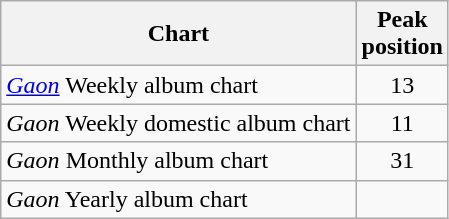<table class="wikitable sortable">
<tr>
<th>Chart</th>
<th>Peak<br>position</th>
</tr>
<tr>
<td><em><a href='#'>Gaon</a></em> Weekly album chart</td>
<td align="center">13</td>
</tr>
<tr>
<td><em>Gaon</em> Weekly domestic album chart</td>
<td align="center">11</td>
</tr>
<tr>
<td><em>Gaon</em> Monthly album chart</td>
<td align="center">31</td>
</tr>
<tr>
<td><em>Gaon</em> Yearly album chart</td>
<td align="center"></td>
</tr>
</table>
